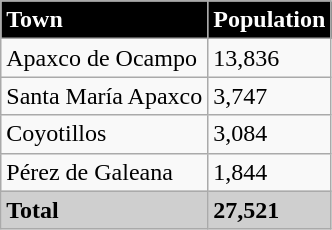<table class="wikitable">
<tr style="background:#000000; color:#FFFFFF;">
<td><strong>Town</strong></td>
<td><strong>Population</strong></td>
</tr>
<tr>
<td>Apaxco de Ocampo</td>
<td>13,836</td>
</tr>
<tr>
<td>Santa María Apaxco</td>
<td>3,747</td>
</tr>
<tr>
<td>Coyotillos</td>
<td>3,084</td>
</tr>
<tr>
<td>Pérez de Galeana</td>
<td>1,844</td>
</tr>
<tr style="background:#CFCFCF;">
<td><strong>Total</strong></td>
<td><strong>27,521</strong></td>
</tr>
</table>
